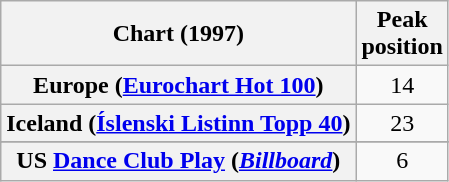<table class="wikitable sortable plainrowheaders" style="text-align:center">
<tr>
<th scope="col">Chart (1997)</th>
<th scope="col">Peak<br>position</th>
</tr>
<tr>
<th scope="row">Europe (<a href='#'>Eurochart Hot 100</a>)</th>
<td>14</td>
</tr>
<tr>
<th scope="row">Iceland (<a href='#'>Íslenski Listinn Topp 40</a>)</th>
<td>23</td>
</tr>
<tr>
</tr>
<tr>
</tr>
<tr>
</tr>
<tr>
</tr>
<tr>
</tr>
<tr>
</tr>
<tr>
<th scope="row">US <a href='#'>Dance Club Play</a> (<em><a href='#'>Billboard</a></em>)</th>
<td>6</td>
</tr>
</table>
